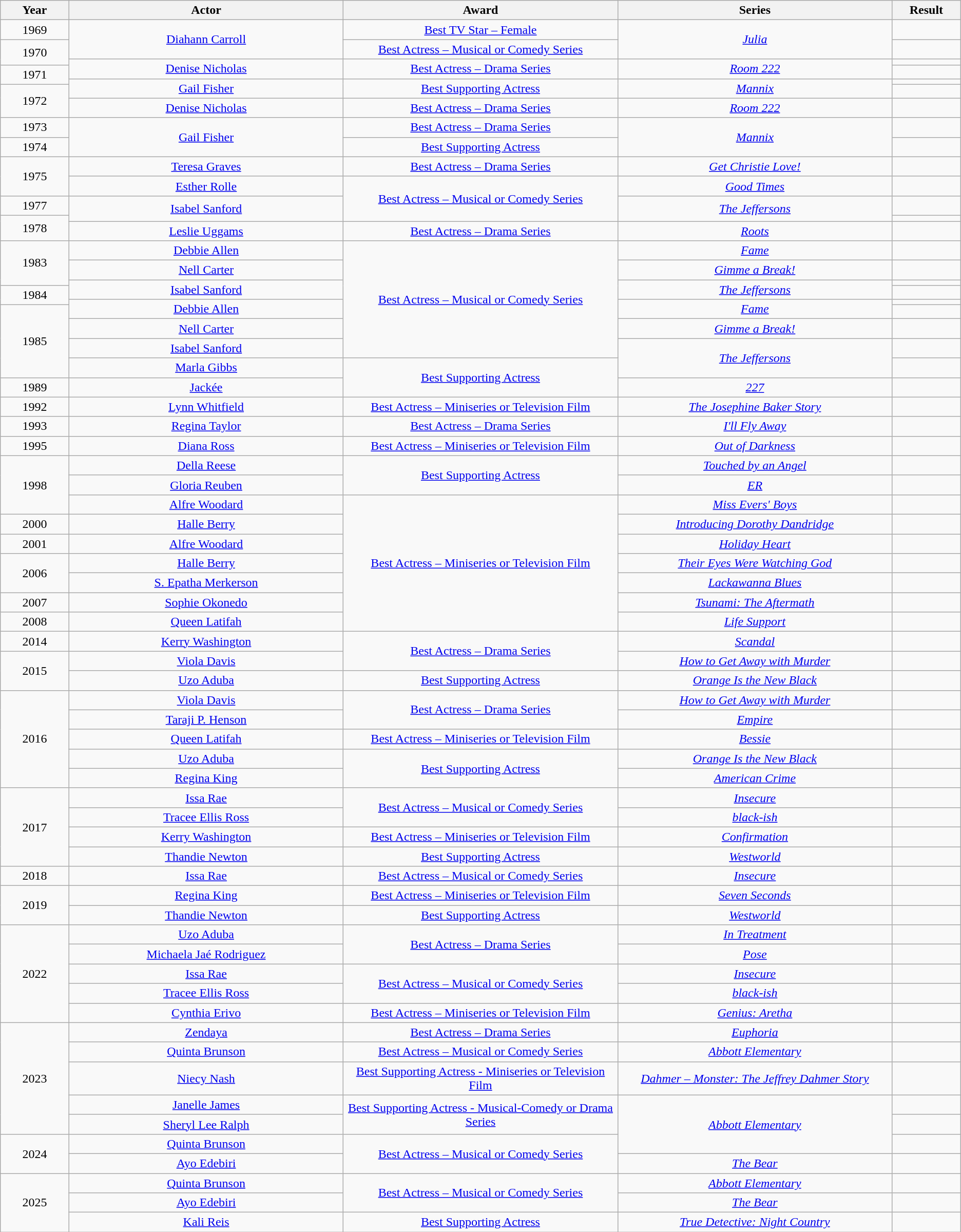<table class="wikitable" style="text-align: center">
<tr>
<th style="width:5%;">Year</th>
<th style="width:20%;">Actor</th>
<th style="width:20%;">Award</th>
<th style="width:20%;">Series</th>
<th style="width:5%;">Result</th>
</tr>
<tr>
<td>1969</td>
<td rowspan="2"><a href='#'>Diahann Carroll</a></td>
<td><a href='#'>Best TV Star – Female</a></td>
<td rowspan="2"><em><a href='#'>Julia</a></em></td>
<td></td>
</tr>
<tr>
<td rowspan="2">1970</td>
<td><a href='#'>Best Actress – Musical or Comedy Series</a></td>
<td></td>
</tr>
<tr>
<td rowspan="2"><a href='#'>Denise Nicholas</a></td>
<td rowspan="2"><a href='#'>Best Actress – Drama Series</a></td>
<td rowspan="2"><em><a href='#'>Room 222</a></em></td>
<td></td>
</tr>
<tr>
<td rowspan="2">1971</td>
<td></td>
</tr>
<tr>
<td rowspan="2"><a href='#'>Gail Fisher</a></td>
<td rowspan="2"><a href='#'>Best Supporting Actress</a></td>
<td rowspan="2"><em><a href='#'>Mannix</a></em></td>
<td></td>
</tr>
<tr>
<td rowspan="2">1972</td>
<td></td>
</tr>
<tr>
<td><a href='#'>Denise Nicholas</a></td>
<td><a href='#'>Best Actress – Drama Series</a></td>
<td><em><a href='#'>Room 222</a></em></td>
<td></td>
</tr>
<tr>
<td>1973</td>
<td rowspan="2"><a href='#'>Gail Fisher</a></td>
<td><a href='#'>Best Actress – Drama Series</a></td>
<td rowspan="2"><em><a href='#'>Mannix</a></em></td>
<td></td>
</tr>
<tr>
<td>1974</td>
<td><a href='#'>Best Supporting Actress</a></td>
<td></td>
</tr>
<tr>
<td rowspan="2">1975</td>
<td><a href='#'>Teresa Graves</a></td>
<td><a href='#'>Best Actress – Drama Series</a></td>
<td><em><a href='#'>Get Christie Love!</a></em></td>
<td></td>
</tr>
<tr>
<td><a href='#'>Esther Rolle</a></td>
<td rowspan="3"><a href='#'>Best Actress – Musical or Comedy Series</a></td>
<td><em><a href='#'>Good Times</a></em></td>
<td></td>
</tr>
<tr>
<td>1977</td>
<td rowspan="2"><a href='#'>Isabel Sanford</a></td>
<td rowspan="2"><em><a href='#'>The Jeffersons</a></em></td>
<td></td>
</tr>
<tr>
<td rowspan="2">1978</td>
<td></td>
</tr>
<tr>
<td><a href='#'>Leslie Uggams</a></td>
<td><a href='#'>Best Actress – Drama Series</a></td>
<td><em><a href='#'>Roots</a></em></td>
<td></td>
</tr>
<tr>
<td rowspan="3">1983</td>
<td><a href='#'>Debbie Allen</a></td>
<td rowspan="8"><a href='#'>Best Actress – Musical or Comedy Series</a></td>
<td><em><a href='#'>Fame</a></em></td>
<td></td>
</tr>
<tr>
<td><a href='#'>Nell Carter</a></td>
<td><em><a href='#'>Gimme a Break!</a></em></td>
<td></td>
</tr>
<tr>
<td rowspan="2"><a href='#'>Isabel Sanford</a></td>
<td rowspan="2"><em><a href='#'>The Jeffersons</a></em></td>
<td></td>
</tr>
<tr>
<td rowspan="2">1984</td>
<td></td>
</tr>
<tr>
<td rowspan="2"><a href='#'>Debbie Allen</a></td>
<td rowspan="2"><em><a href='#'>Fame</a></em></td>
<td></td>
</tr>
<tr>
<td rowspan="4">1985</td>
<td></td>
</tr>
<tr>
<td><a href='#'>Nell Carter</a></td>
<td><em><a href='#'>Gimme a Break!</a></em></td>
<td></td>
</tr>
<tr>
<td><a href='#'>Isabel Sanford</a></td>
<td rowspan="2"><em><a href='#'>The Jeffersons</a></em></td>
<td></td>
</tr>
<tr>
<td><a href='#'>Marla Gibbs</a></td>
<td rowspan="2"><a href='#'>Best Supporting Actress</a></td>
<td></td>
</tr>
<tr>
<td>1989</td>
<td><a href='#'>Jackée</a></td>
<td><em><a href='#'>227</a></em></td>
<td></td>
</tr>
<tr>
<td>1992</td>
<td><a href='#'>Lynn Whitfield</a></td>
<td><a href='#'>Best Actress – Miniseries or Television Film</a></td>
<td><em><a href='#'>The Josephine Baker Story</a></em></td>
<td></td>
</tr>
<tr>
<td>1993</td>
<td><a href='#'>Regina Taylor</a></td>
<td><a href='#'>Best Actress – Drama Series</a></td>
<td><em><a href='#'>I'll Fly Away</a></em></td>
<td></td>
</tr>
<tr>
<td>1995</td>
<td><a href='#'>Diana Ross</a></td>
<td><a href='#'>Best Actress – Miniseries or Television Film</a></td>
<td><em><a href='#'>Out of Darkness</a></em></td>
<td></td>
</tr>
<tr>
<td rowspan="3">1998</td>
<td><a href='#'>Della Reese</a></td>
<td rowspan="2"><a href='#'>Best Supporting Actress</a></td>
<td><em><a href='#'>Touched by an Angel</a></em></td>
<td></td>
</tr>
<tr>
<td><a href='#'>Gloria Reuben</a></td>
<td><em><a href='#'>ER</a></em></td>
<td></td>
</tr>
<tr>
<td><a href='#'>Alfre Woodard</a></td>
<td rowspan="7"><a href='#'>Best Actress – Miniseries or Television Film</a></td>
<td><em><a href='#'>Miss Evers' Boys</a></em></td>
<td></td>
</tr>
<tr>
<td>2000</td>
<td><a href='#'>Halle Berry</a></td>
<td><em><a href='#'>Introducing Dorothy Dandridge</a></em></td>
<td></td>
</tr>
<tr>
<td>2001</td>
<td><a href='#'>Alfre Woodard</a></td>
<td><em><a href='#'>Holiday Heart</a></em></td>
<td></td>
</tr>
<tr>
<td rowspan="2">2006</td>
<td><a href='#'>Halle Berry</a></td>
<td><em><a href='#'>Their Eyes Were Watching God</a></em></td>
<td></td>
</tr>
<tr>
<td><a href='#'>S. Epatha Merkerson</a></td>
<td><em><a href='#'>Lackawanna Blues</a></em></td>
<td></td>
</tr>
<tr>
<td>2007</td>
<td><a href='#'>Sophie Okonedo</a></td>
<td><em><a href='#'>Tsunami: The Aftermath</a></em></td>
<td></td>
</tr>
<tr>
<td>2008</td>
<td><a href='#'>Queen Latifah</a></td>
<td><em><a href='#'>Life Support</a></em></td>
<td></td>
</tr>
<tr>
<td>2014</td>
<td><a href='#'>Kerry Washington</a></td>
<td rowspan="2"><a href='#'>Best Actress – Drama Series</a></td>
<td><em><a href='#'>Scandal</a></em></td>
<td></td>
</tr>
<tr>
<td rowspan="2">2015</td>
<td><a href='#'>Viola Davis</a></td>
<td><em><a href='#'>How to Get Away with Murder</a></em></td>
<td></td>
</tr>
<tr>
<td><a href='#'>Uzo Aduba</a></td>
<td><a href='#'>Best Supporting Actress</a></td>
<td><em><a href='#'>Orange Is the New Black</a></em></td>
<td></td>
</tr>
<tr>
<td rowspan="5">2016</td>
<td><a href='#'>Viola Davis</a></td>
<td rowspan="2"><a href='#'>Best Actress – Drama Series</a></td>
<td><em><a href='#'>How to Get Away with Murder</a></em></td>
<td></td>
</tr>
<tr>
<td><a href='#'>Taraji P. Henson</a></td>
<td><em><a href='#'>Empire</a></em></td>
<td></td>
</tr>
<tr>
<td><a href='#'>Queen Latifah</a></td>
<td><a href='#'>Best Actress – Miniseries or Television Film</a></td>
<td><em><a href='#'>Bessie</a></em></td>
<td></td>
</tr>
<tr>
<td><a href='#'>Uzo Aduba</a></td>
<td rowspan="2"><a href='#'>Best Supporting Actress</a></td>
<td><em><a href='#'>Orange Is the New Black</a></em></td>
<td></td>
</tr>
<tr>
<td><a href='#'>Regina King</a></td>
<td><em><a href='#'>American Crime</a></em></td>
<td></td>
</tr>
<tr>
<td rowspan="4">2017</td>
<td><a href='#'>Issa Rae</a></td>
<td rowspan="2"><a href='#'>Best Actress – Musical or Comedy Series</a></td>
<td><em><a href='#'>Insecure</a></em></td>
<td></td>
</tr>
<tr>
<td><a href='#'>Tracee Ellis Ross</a></td>
<td><em><a href='#'>black-ish</a></em></td>
<td></td>
</tr>
<tr>
<td><a href='#'>Kerry Washington</a></td>
<td><a href='#'>Best Actress – Miniseries or Television Film</a></td>
<td><em><a href='#'>Confirmation</a></em></td>
<td></td>
</tr>
<tr>
<td><a href='#'>Thandie Newton</a></td>
<td><a href='#'>Best Supporting Actress</a></td>
<td><em><a href='#'>Westworld</a></em></td>
<td></td>
</tr>
<tr>
<td>2018</td>
<td><a href='#'>Issa Rae</a></td>
<td><a href='#'>Best Actress – Musical or Comedy Series</a></td>
<td><em><a href='#'>Insecure</a></em></td>
<td></td>
</tr>
<tr>
<td rowspan="2">2019</td>
<td><a href='#'>Regina King</a></td>
<td><a href='#'>Best Actress – Miniseries or Television Film</a></td>
<td><em><a href='#'>Seven Seconds</a></em></td>
<td></td>
</tr>
<tr>
<td><a href='#'>Thandie Newton</a></td>
<td><a href='#'>Best Supporting Actress</a></td>
<td><em><a href='#'>Westworld</a></em></td>
<td></td>
</tr>
<tr>
<td rowspan="5">2022</td>
<td><a href='#'>Uzo Aduba</a></td>
<td rowspan="2"><a href='#'>Best Actress – Drama Series</a></td>
<td><em><a href='#'>In Treatment</a></em></td>
<td></td>
</tr>
<tr>
<td><a href='#'>Michaela Jaé Rodriguez</a></td>
<td><em><a href='#'>Pose</a></em></td>
<td></td>
</tr>
<tr>
<td><a href='#'>Issa Rae</a></td>
<td rowspan="2"><a href='#'>Best Actress – Musical or Comedy Series</a></td>
<td><em><a href='#'>Insecure</a></em></td>
<td></td>
</tr>
<tr>
<td><a href='#'>Tracee Ellis Ross</a></td>
<td><em><a href='#'>black-ish</a></em></td>
<td></td>
</tr>
<tr>
<td><a href='#'>Cynthia Erivo</a></td>
<td><a href='#'>Best Actress – Miniseries or Television Film</a></td>
<td><em><a href='#'>Genius: Aretha</a></em></td>
<td></td>
</tr>
<tr>
<td rowspan="5">2023</td>
<td><a href='#'>Zendaya</a></td>
<td><a href='#'>Best Actress – Drama Series</a></td>
<td><em><a href='#'>Euphoria</a></em></td>
<td></td>
</tr>
<tr>
<td><a href='#'>Quinta Brunson</a></td>
<td><a href='#'>Best Actress – Musical or Comedy Series</a></td>
<td><em><a href='#'>Abbott Elementary</a></em></td>
<td></td>
</tr>
<tr>
<td><a href='#'>Niecy Nash</a></td>
<td><a href='#'>Best Supporting Actress - Miniseries or Television Film</a></td>
<td><em><a href='#'>Dahmer – Monster: The Jeffrey Dahmer Story</a></em></td>
<td></td>
</tr>
<tr>
<td><a href='#'>Janelle James</a></td>
<td rowspan="2"><a href='#'>Best Supporting Actress - Musical-Comedy or Drama Series</a></td>
<td rowspan="3"><em><a href='#'>Abbott Elementary</a></em></td>
<td></td>
</tr>
<tr>
<td><a href='#'>Sheryl Lee Ralph</a></td>
<td></td>
</tr>
<tr>
<td rowspan="2">2024</td>
<td><a href='#'>Quinta Brunson</a></td>
<td rowspan="2"><a href='#'>Best Actress – Musical or Comedy Series</a></td>
<td></td>
</tr>
<tr>
<td><a href='#'>Ayo Edebiri</a></td>
<td><em><a href='#'>The Bear</a></em></td>
<td></td>
</tr>
<tr>
<td rowspan="3">2025</td>
<td><a href='#'>Quinta Brunson</a></td>
<td rowspan="2"><a href='#'>Best Actress – Musical or Comedy Series</a></td>
<td><em><a href='#'>Abbott Elementary</a></em></td>
<td></td>
</tr>
<tr>
<td><a href='#'>Ayo Edebiri</a></td>
<td><em><a href='#'>The Bear</a></em></td>
<td></td>
</tr>
<tr>
<td><a href='#'>Kali Reis</a></td>
<td><a href='#'>Best Supporting Actress</a></td>
<td><em><a href='#'>True Detective: Night Country</a></em></td>
<td></td>
</tr>
</table>
